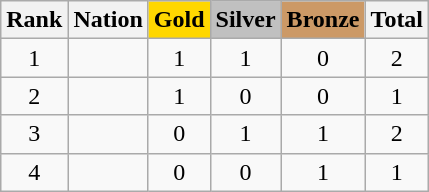<table class="wikitable sortable" style="text-align:center">
<tr>
<th>Rank</th>
<th>Nation</th>
<th style="background-color:gold">Gold</th>
<th style="background-color:silver">Silver</th>
<th style="background-color:#cc9966">Bronze</th>
<th>Total</th>
</tr>
<tr>
<td>1</td>
<td align=left></td>
<td>1</td>
<td>1</td>
<td>0</td>
<td>2</td>
</tr>
<tr>
<td>2</td>
<td align=left></td>
<td>1</td>
<td>0</td>
<td>0</td>
<td>1</td>
</tr>
<tr>
<td>3</td>
<td align=left></td>
<td>0</td>
<td>1</td>
<td>1</td>
<td>2</td>
</tr>
<tr>
<td>4</td>
<td align=left></td>
<td>0</td>
<td>0</td>
<td>1</td>
<td>1</td>
</tr>
</table>
